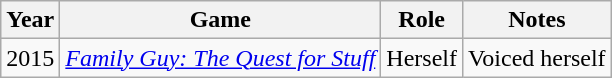<table class="wikitable sortable">
<tr>
<th>Year</th>
<th>Game</th>
<th>Role</th>
<th class="unsortable">Notes</th>
</tr>
<tr>
<td>2015</td>
<td><em><a href='#'>Family Guy: The Quest for Stuff</a></em></td>
<td>Herself</td>
<td>Voiced herself</td>
</tr>
</table>
